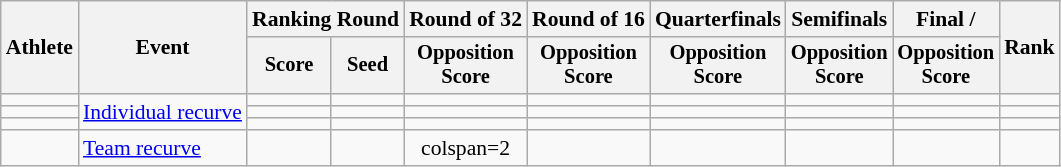<table class="wikitable" style="font-size:90%">
<tr>
<th rowspan="2">Athlete</th>
<th rowspan="2">Event</th>
<th colspan="2">Ranking Round</th>
<th>Round of 32</th>
<th>Round of 16</th>
<th>Quarterfinals</th>
<th>Semifinals</th>
<th>Final / </th>
<th rowspan="2">Rank</th>
</tr>
<tr style="font-size:95%">
<th>Score</th>
<th>Seed</th>
<th>Opposition<br>Score</th>
<th>Opposition<br>Score</th>
<th>Opposition<br>Score</th>
<th>Opposition<br>Score</th>
<th>Opposition<br>Score</th>
</tr>
<tr align=center>
<td align=left></td>
<td align=left rowspan=3><a href='#'>Individual recurve</a></td>
<td></td>
<td></td>
<td></td>
<td></td>
<td></td>
<td></td>
<td></td>
<td></td>
</tr>
<tr align=center>
<td align=left></td>
<td></td>
<td></td>
<td></td>
<td></td>
<td></td>
<td></td>
<td></td>
<td></td>
</tr>
<tr align=center>
<td align=left></td>
<td></td>
<td></td>
<td></td>
<td></td>
<td></td>
<td></td>
<td></td>
<td></td>
</tr>
<tr align=center>
<td align=left></td>
<td align=left><a href='#'>Team recurve</a></td>
<td></td>
<td></td>
<td>colspan=2 </td>
<td></td>
<td></td>
<td></td>
<td></td>
</tr>
</table>
